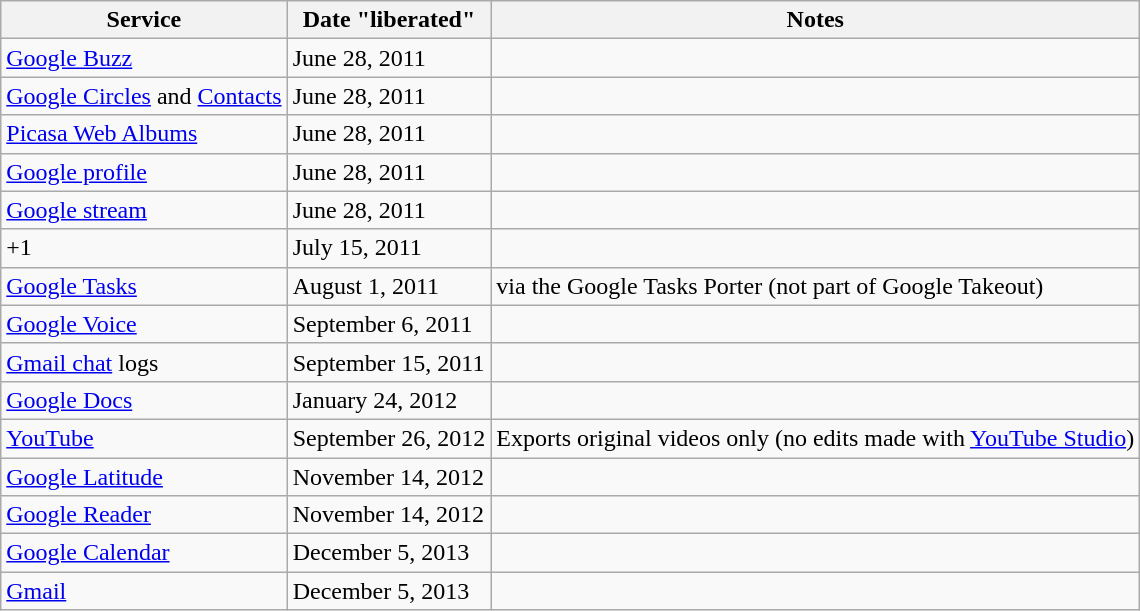<table class="wikitable sortable">
<tr>
<th>Service</th>
<th>Date "liberated"</th>
<th>Notes</th>
</tr>
<tr>
<td><a href='#'>Google Buzz</a></td>
<td>June 28, 2011</td>
<td></td>
</tr>
<tr>
<td><a href='#'>Google Circles</a> and <a href='#'>Contacts</a></td>
<td>June 28, 2011</td>
<td></td>
</tr>
<tr>
<td><a href='#'>Picasa Web Albums</a></td>
<td>June 28, 2011</td>
<td></td>
</tr>
<tr>
<td><a href='#'>Google profile</a></td>
<td>June 28, 2011</td>
<td></td>
</tr>
<tr>
<td><a href='#'>Google stream</a></td>
<td>June 28, 2011</td>
<td></td>
</tr>
<tr>
<td>+1</td>
<td>July 15, 2011</td>
<td></td>
</tr>
<tr>
<td><a href='#'>Google Tasks</a></td>
<td>August 1, 2011</td>
<td>via the Google Tasks Porter (not part of Google Takeout)</td>
</tr>
<tr>
<td><a href='#'>Google Voice</a></td>
<td>September 6, 2011</td>
<td></td>
</tr>
<tr>
<td><a href='#'>Gmail chat</a> logs</td>
<td>September 15, 2011</td>
<td></td>
</tr>
<tr>
<td><a href='#'>Google Docs</a></td>
<td>January 24, 2012</td>
<td></td>
</tr>
<tr>
<td><a href='#'>YouTube</a></td>
<td>September 26, 2012</td>
<td>Exports original videos only (no edits made with <a href='#'>YouTube Studio</a>)</td>
</tr>
<tr>
<td><a href='#'>Google Latitude</a></td>
<td>November 14, 2012</td>
<td></td>
</tr>
<tr>
<td><a href='#'>Google Reader</a></td>
<td>November 14, 2012</td>
<td></td>
</tr>
<tr>
<td><a href='#'>Google Calendar</a></td>
<td>December 5, 2013</td>
<td></td>
</tr>
<tr>
<td><a href='#'>Gmail</a></td>
<td>December 5, 2013</td>
<td></td>
</tr>
</table>
